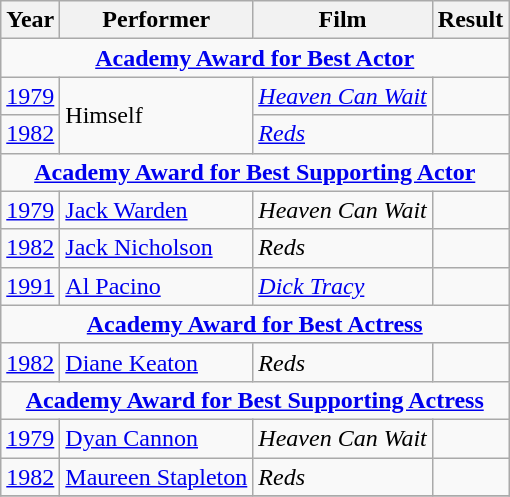<table class="wikitable">
<tr>
<th>Year</th>
<th>Performer</th>
<th>Film</th>
<th>Result</th>
</tr>
<tr>
<td colspan="4" style="text-align:center;"><strong><a href='#'>Academy Award for Best Actor</a></strong></td>
</tr>
<tr>
<td><a href='#'>1979</a></td>
<td rowspan="2">Himself</td>
<td><em><a href='#'>Heaven Can Wait</a></em></td>
<td></td>
</tr>
<tr>
<td><a href='#'>1982</a></td>
<td><em><a href='#'>Reds</a></em></td>
<td></td>
</tr>
<tr>
<td colspan="4" style="text-align:center;"><strong><a href='#'>Academy Award for Best Supporting Actor</a></strong></td>
</tr>
<tr>
<td><a href='#'>1979</a></td>
<td><a href='#'>Jack Warden</a></td>
<td><em>Heaven Can Wait</em></td>
<td></td>
</tr>
<tr>
<td><a href='#'>1982</a></td>
<td><a href='#'>Jack Nicholson</a></td>
<td><em>Reds</em></td>
<td></td>
</tr>
<tr>
<td><a href='#'>1991</a></td>
<td><a href='#'>Al Pacino</a></td>
<td><em><a href='#'>Dick Tracy</a></em></td>
<td></td>
</tr>
<tr>
<td colspan="4" style="text-align:center;"><strong><a href='#'>Academy Award for Best Actress</a></strong></td>
</tr>
<tr>
<td><a href='#'>1982</a></td>
<td><a href='#'>Diane Keaton</a></td>
<td><em>Reds</em></td>
<td></td>
</tr>
<tr>
<td colspan="4" style="text-align:center;"><strong><a href='#'>Academy Award for Best Supporting Actress</a></strong></td>
</tr>
<tr>
<td><a href='#'>1979</a></td>
<td><a href='#'>Dyan Cannon</a></td>
<td><em>Heaven Can Wait</em></td>
<td></td>
</tr>
<tr>
<td><a href='#'>1982</a></td>
<td><a href='#'>Maureen Stapleton</a></td>
<td><em>Reds</em></td>
<td></td>
</tr>
<tr>
</tr>
</table>
